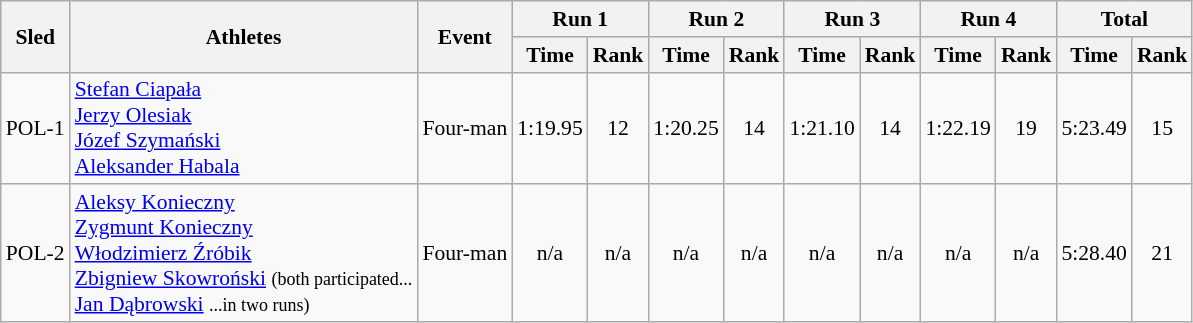<table class="wikitable"  border="1" style="font-size:90%">
<tr>
<th rowspan="2">Sled</th>
<th rowspan="2">Athletes</th>
<th rowspan="2">Event</th>
<th colspan="2">Run 1</th>
<th colspan="2">Run 2</th>
<th colspan="2">Run 3</th>
<th colspan="2">Run 4</th>
<th colspan="2">Total</th>
</tr>
<tr>
<th>Time</th>
<th>Rank</th>
<th>Time</th>
<th>Rank</th>
<th>Time</th>
<th>Rank</th>
<th>Time</th>
<th>Rank</th>
<th>Time</th>
<th>Rank</th>
</tr>
<tr>
<td align="center">POL-1</td>
<td><a href='#'>Stefan Ciapała</a><br><a href='#'>Jerzy Olesiak</a><br><a href='#'>Józef Szymański</a><br><a href='#'>Aleksander Habala</a></td>
<td>Four-man</td>
<td align="center">1:19.95</td>
<td align="center">12</td>
<td align="center">1:20.25</td>
<td align="center">14</td>
<td align="center">1:21.10</td>
<td align="center">14</td>
<td align="center">1:22.19</td>
<td align="center">19</td>
<td align="center">5:23.49</td>
<td align="center">15</td>
</tr>
<tr>
<td align="center">POL-2</td>
<td><a href='#'>Aleksy Konieczny</a><br><a href='#'>Zygmunt Konieczny</a><br><a href='#'>Włodzimierz Źróbik</a><br><a href='#'>Zbigniew Skowroński</a> <small>(both participated...</small><br><a href='#'>Jan Dąbrowski</a> <small>...in two runs)</small></td>
<td>Four-man</td>
<td align="center">n/a</td>
<td align="center">n/a</td>
<td align="center">n/a</td>
<td align="center">n/a</td>
<td align="center">n/a</td>
<td align="center">n/a</td>
<td align="center">n/a</td>
<td align="center">n/a</td>
<td align="center">5:28.40</td>
<td align="center">21</td>
</tr>
</table>
